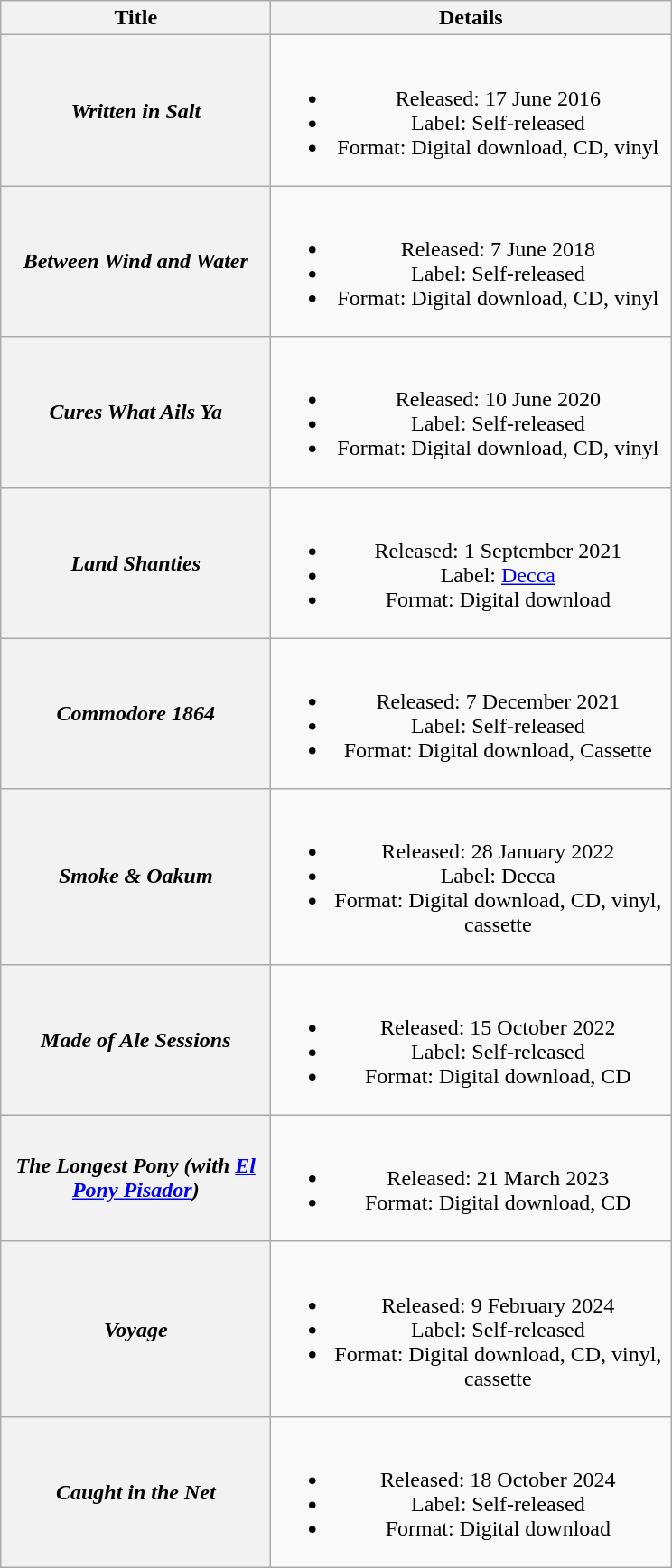<table class="wikitable plainrowheaders" style="text-align:center;">
<tr>
<th scope="col" style="width:12em;">Title</th>
<th scope="col" style="width:18em;">Details</th>
</tr>
<tr>
<th scope="row"><em>Written in Salt</em></th>
<td><br><ul><li>Released: 17 June 2016</li><li>Label: Self-released</li><li>Format: Digital download, CD, vinyl</li></ul></td>
</tr>
<tr>
<th scope="row"><em>Between Wind and Water</em></th>
<td><br><ul><li>Released: 7 June 2018</li><li>Label: Self-released</li><li>Format: Digital download, CD, vinyl</li></ul></td>
</tr>
<tr>
<th scope="row"><em>Cures What Ails Ya</em></th>
<td><br><ul><li>Released: 10 June 2020</li><li>Label: Self-released</li><li>Format: Digital download, CD, vinyl</li></ul></td>
</tr>
<tr>
<th scope="row"><em>Land Shanties</em></th>
<td><br><ul><li>Released: 1 September 2021</li><li>Label: <a href='#'>Decca</a></li><li>Format: Digital download</li></ul></td>
</tr>
<tr>
<th scope="row"><em>Commodore 1864</em></th>
<td><br><ul><li>Released: 7 December 2021</li><li>Label: Self-released</li><li>Format: Digital download, Cassette</li></ul></td>
</tr>
<tr>
<th scope="row"><em>Smoke & Oakum</em></th>
<td><br><ul><li>Released: 28 January 2022</li><li>Label: Decca</li><li>Format: Digital download, CD, vinyl, cassette</li></ul></td>
</tr>
<tr>
<th scope="row"><em>Made of Ale Sessions</em></th>
<td><br><ul><li>Released: 15 October 2022</li><li>Label: Self-released</li><li>Format: Digital download, CD</li></ul></td>
</tr>
<tr>
<th scope="row"><em>The Longest Pony (with <a href='#'>El Pony Pisador</a>)</em></th>
<td><br><ul><li>Released: 21 March 2023</li><li>Format: Digital download, CD</li></ul></td>
</tr>
<tr>
<th scope="row"><em>Voyage</em></th>
<td><br><ul><li>Released: 9 February 2024</li><li>Label: Self-released</li><li>Format: Digital download, CD, vinyl, cassette</li></ul></td>
</tr>
<tr>
<th scope="row"><em>Caught in the Net</em></th>
<td><br><ul><li>Released: 18 October 2024</li><li>Label: Self-released</li><li>Format: Digital download</li></ul></td>
</tr>
</table>
